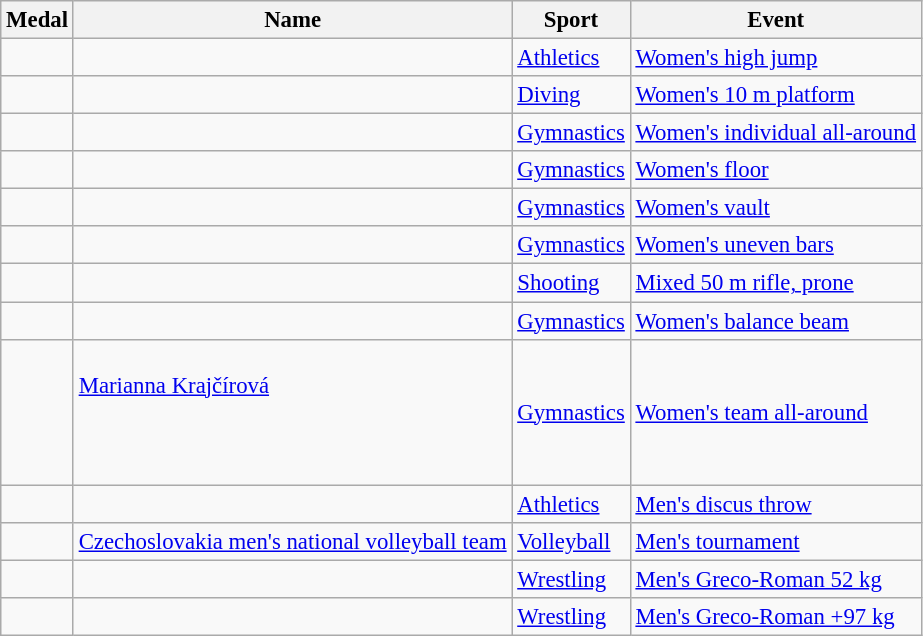<table class="wikitable sortable" style="font-size:95%">
<tr>
<th>Medal</th>
<th>Name</th>
<th>Sport</th>
<th>Event</th>
</tr>
<tr>
<td></td>
<td></td>
<td><a href='#'>Athletics</a></td>
<td><a href='#'>Women's high jump</a></td>
</tr>
<tr>
<td></td>
<td></td>
<td><a href='#'>Diving</a></td>
<td><a href='#'>Women's 10 m platform</a></td>
</tr>
<tr>
<td></td>
<td></td>
<td><a href='#'>Gymnastics</a></td>
<td><a href='#'>Women's individual all-around</a></td>
</tr>
<tr>
<td></td>
<td></td>
<td><a href='#'>Gymnastics</a></td>
<td><a href='#'>Women's floor</a></td>
</tr>
<tr>
<td></td>
<td></td>
<td><a href='#'>Gymnastics</a></td>
<td><a href='#'>Women's vault</a></td>
</tr>
<tr>
<td></td>
<td></td>
<td><a href='#'>Gymnastics</a></td>
<td><a href='#'>Women's uneven bars</a></td>
</tr>
<tr>
<td></td>
<td></td>
<td><a href='#'>Shooting</a></td>
<td><a href='#'>Mixed 50 m rifle, prone</a></td>
</tr>
<tr>
<td></td>
<td></td>
<td><a href='#'>Gymnastics</a></td>
<td><a href='#'>Women's balance beam</a></td>
</tr>
<tr>
<td></td>
<td><br><a href='#'>Marianna Krajčírová</a><br><br><br><br></td>
<td><a href='#'>Gymnastics</a></td>
<td><a href='#'>Women's team all-around</a></td>
</tr>
<tr>
<td></td>
<td></td>
<td><a href='#'>Athletics</a></td>
<td><a href='#'>Men's discus throw</a></td>
</tr>
<tr>
<td></td>
<td><a href='#'>Czechoslovakia men's national volleyball team</a><br></td>
<td><a href='#'>Volleyball</a></td>
<td><a href='#'>Men's tournament</a></td>
</tr>
<tr>
<td></td>
<td></td>
<td><a href='#'>Wrestling</a></td>
<td><a href='#'>Men's Greco-Roman 52 kg</a></td>
</tr>
<tr>
<td></td>
<td></td>
<td><a href='#'>Wrestling</a></td>
<td><a href='#'>Men's Greco-Roman +97 kg</a></td>
</tr>
</table>
